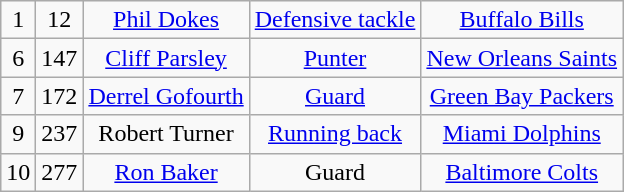<table class="wikitable" style="text-align:center">
<tr>
<td>1</td>
<td>12</td>
<td><a href='#'>Phil Dokes</a></td>
<td><a href='#'>Defensive tackle</a></td>
<td><a href='#'>Buffalo Bills</a></td>
</tr>
<tr>
<td>6</td>
<td>147</td>
<td><a href='#'>Cliff Parsley</a></td>
<td><a href='#'>Punter</a></td>
<td><a href='#'>New Orleans Saints</a></td>
</tr>
<tr>
<td>7</td>
<td>172</td>
<td><a href='#'>Derrel Gofourth</a></td>
<td><a href='#'>Guard</a></td>
<td><a href='#'>Green Bay Packers</a></td>
</tr>
<tr>
<td>9</td>
<td>237</td>
<td>Robert Turner</td>
<td><a href='#'>Running back</a></td>
<td><a href='#'>Miami Dolphins</a></td>
</tr>
<tr>
<td>10</td>
<td>277</td>
<td><a href='#'>Ron Baker</a></td>
<td>Guard</td>
<td><a href='#'>Baltimore Colts</a></td>
</tr>
</table>
